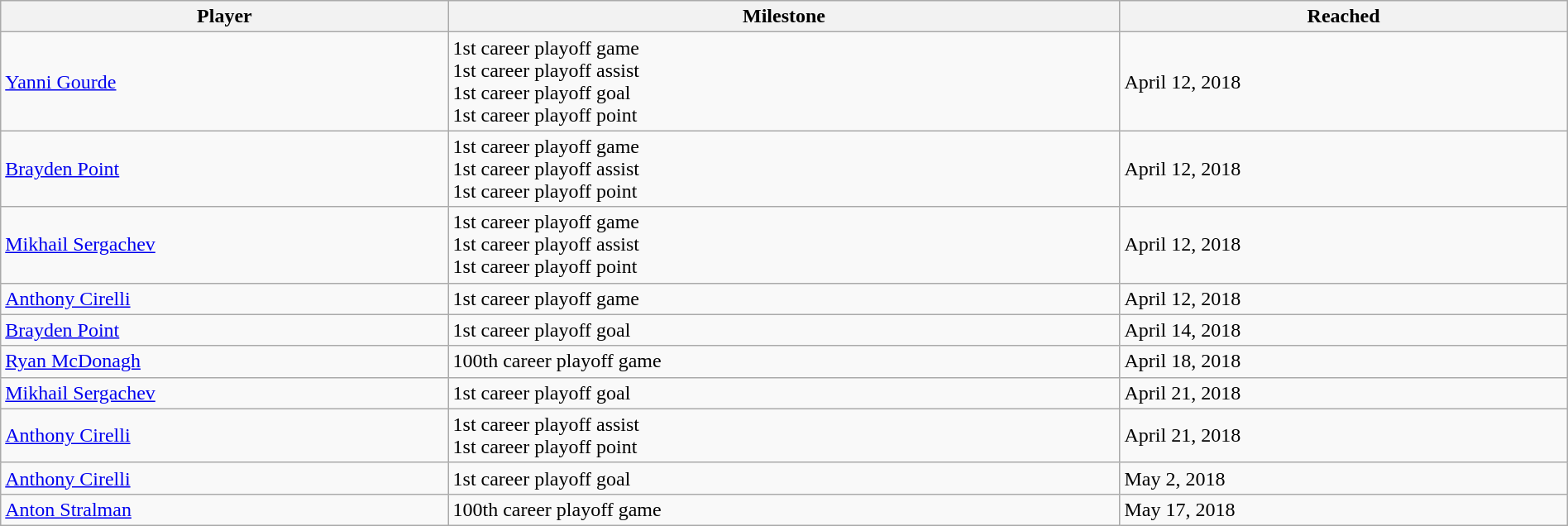<table class="wikitable sortable" style="width:100%;">
<tr align=center>
<th style="width:20%;">Player</th>
<th style="width:30%;">Milestone</th>
<th style="width:20%;" data-sort-type="date">Reached</th>
</tr>
<tr>
<td><a href='#'>Yanni Gourde</a></td>
<td>1st career playoff game<br>1st career playoff assist<br>1st career playoff goal<br>1st career playoff point</td>
<td>April 12, 2018</td>
</tr>
<tr>
<td><a href='#'>Brayden Point</a></td>
<td>1st career playoff game<br>1st career playoff assist<br>1st career playoff point</td>
<td>April 12, 2018</td>
</tr>
<tr>
<td><a href='#'>Mikhail Sergachev</a></td>
<td>1st career playoff game<br>1st career playoff assist<br>1st career playoff point</td>
<td>April 12, 2018</td>
</tr>
<tr>
<td><a href='#'>Anthony Cirelli</a></td>
<td>1st career playoff game</td>
<td>April 12, 2018</td>
</tr>
<tr>
<td><a href='#'>Brayden Point</a></td>
<td>1st career playoff goal</td>
<td>April 14, 2018</td>
</tr>
<tr>
<td><a href='#'>Ryan McDonagh</a></td>
<td>100th career playoff game</td>
<td>April 18, 2018</td>
</tr>
<tr>
<td><a href='#'>Mikhail Sergachev</a></td>
<td>1st career playoff goal</td>
<td>April 21, 2018</td>
</tr>
<tr>
<td><a href='#'>Anthony Cirelli</a></td>
<td>1st career playoff assist<br>1st career playoff point</td>
<td>April 21, 2018</td>
</tr>
<tr>
<td><a href='#'>Anthony Cirelli</a></td>
<td>1st career playoff goal</td>
<td>May 2, 2018</td>
</tr>
<tr>
<td><a href='#'>Anton Stralman</a></td>
<td>100th career playoff game</td>
<td>May 17, 2018</td>
</tr>
</table>
